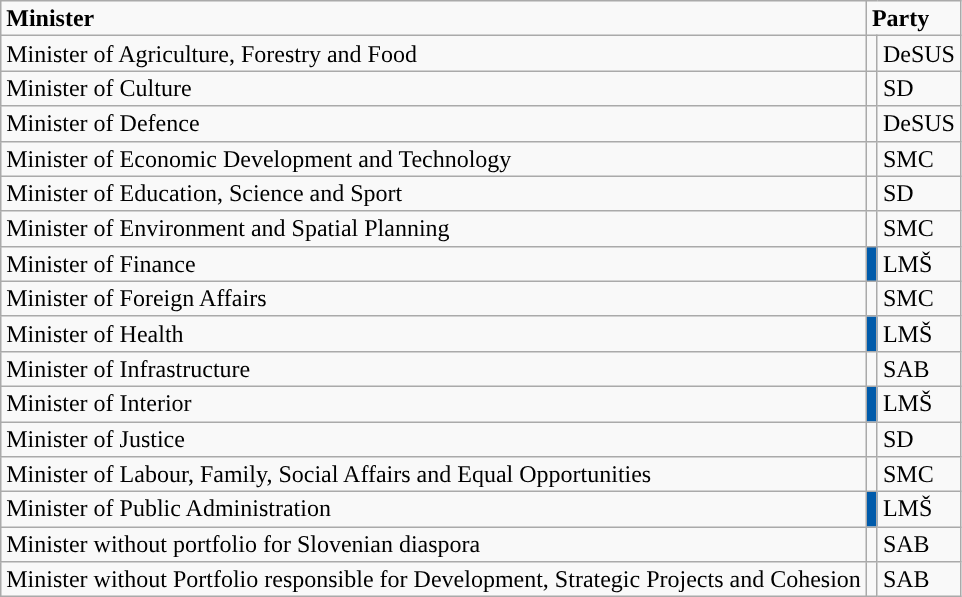<table class="wikitable collapsible" style="line-height:16px;">
<tr>
<td><strong>Minister</strong></td>
<td colspan="2"><strong>Party</strong></td>
</tr>
<tr>
<td>Minister of Agriculture, Forestry and Food</td>
<td style="background:"></td>
<td>DeSUS</td>
</tr>
<tr>
<td>Minister of Culture</td>
<td style="background:"></td>
<td>SD</td>
</tr>
<tr>
<td>Minister of Defence</td>
<td style="background:"></td>
<td>DeSUS</td>
</tr>
<tr>
<td>Minister of Economic Development and Technology</td>
<td style="background:"></td>
<td>SMC</td>
</tr>
<tr>
<td>Minister of Education, Science and Sport</td>
<td style="background:"></td>
<td>SD</td>
</tr>
<tr>
<td>Minister of Environment and Spatial Planning</td>
<td style="background:"></td>
<td>SMC</td>
</tr>
<tr>
<td>Minister of Finance</td>
<td style="background:#005bab"></td>
<td>LMŠ</td>
</tr>
<tr>
<td>Minister of Foreign Affairs</td>
<td style="background:"></td>
<td>SMC</td>
</tr>
<tr>
<td>Minister of Health</td>
<td style="background:#005bab"></td>
<td>LMŠ</td>
</tr>
<tr>
<td>Minister of Infrastructure</td>
<td style="background:"></td>
<td>SAB</td>
</tr>
<tr>
<td>Minister of Interior</td>
<td style="background:#005bab"></td>
<td>LMŠ</td>
</tr>
<tr>
<td>Minister of Justice</td>
<td style="background:"></td>
<td>SD</td>
</tr>
<tr>
<td>Minister of Labour, Family, Social Affairs and Equal Opportunities</td>
<td style="background:"></td>
<td>SMC</td>
</tr>
<tr>
<td>Minister of Public Administration</td>
<td style="background:#005bab"></td>
<td>LMŠ</td>
</tr>
<tr>
<td>Minister without portfolio for Slovenian diaspora</td>
<td style="background:"></td>
<td>SAB</td>
</tr>
<tr>
<td>Minister without Portfolio responsible for Development, Strategic Projects and Cohesion</td>
<td style="background:"></td>
<td>SAB</td>
</tr>
</table>
